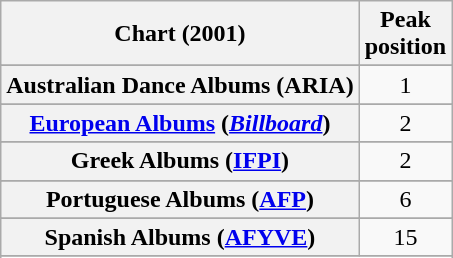<table class="wikitable sortable plainrowheaders">
<tr>
<th>Chart (2001)</th>
<th>Peak<br>position</th>
</tr>
<tr>
</tr>
<tr>
<th scope="row">Australian Dance Albums (ARIA)</th>
<td align="center">1</td>
</tr>
<tr>
</tr>
<tr>
</tr>
<tr>
</tr>
<tr>
</tr>
<tr>
</tr>
<tr>
</tr>
<tr>
<th scope="row"><a href='#'>European Albums</a> (<a href='#'><em>Billboard</em></a>)</th>
<td align="center">2</td>
</tr>
<tr>
</tr>
<tr>
</tr>
<tr>
</tr>
<tr>
<th scope="row">Greek Albums (<a href='#'>IFPI</a>)</th>
<td align="center">2</td>
</tr>
<tr>
</tr>
<tr>
</tr>
<tr>
</tr>
<tr>
</tr>
<tr>
</tr>
<tr>
<th scope="row">Portuguese Albums (<a href='#'>AFP</a>)</th>
<td align="center">6</td>
</tr>
<tr>
</tr>
<tr>
<th scope="row">Spanish Albums (<a href='#'>AFYVE</a>)</th>
<td align="center">15</td>
</tr>
<tr>
</tr>
<tr>
</tr>
<tr>
</tr>
<tr>
</tr>
</table>
